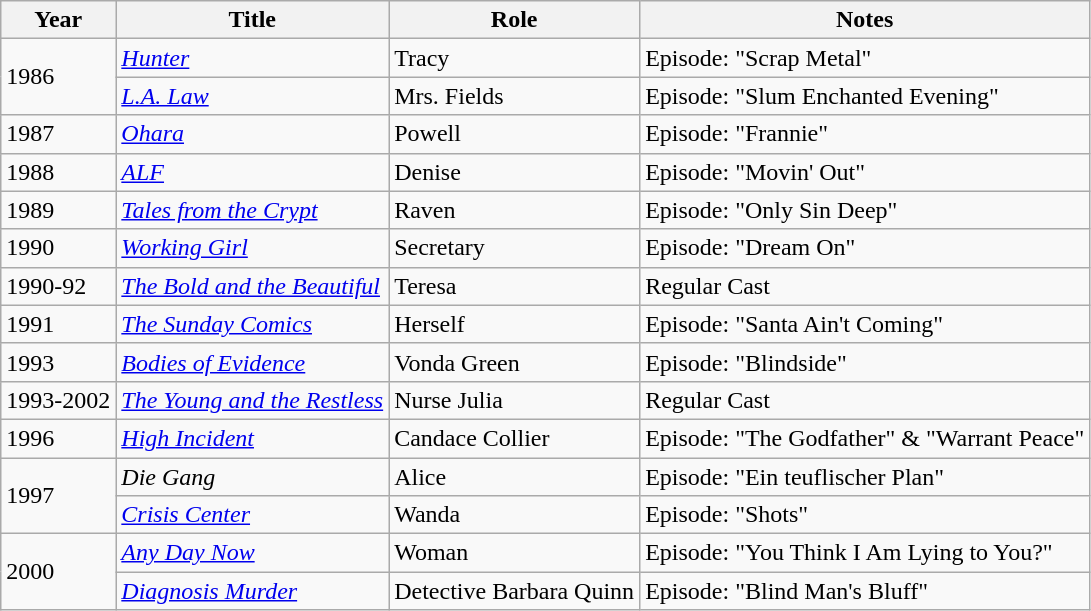<table class="wikitable sortable">
<tr>
<th>Year</th>
<th>Title</th>
<th>Role</th>
<th>Notes</th>
</tr>
<tr>
<td rowspan=2>1986</td>
<td><em><a href='#'>Hunter</a></em></td>
<td>Tracy</td>
<td>Episode: "Scrap Metal"</td>
</tr>
<tr>
<td><em><a href='#'>L.A. Law</a></em></td>
<td>Mrs. Fields</td>
<td>Episode: "Slum Enchanted Evening"</td>
</tr>
<tr>
<td>1987</td>
<td><em><a href='#'>Ohara</a></em></td>
<td>Powell</td>
<td>Episode: "Frannie"</td>
</tr>
<tr>
<td>1988</td>
<td><em><a href='#'>ALF</a></em></td>
<td>Denise</td>
<td>Episode: "Movin' Out"</td>
</tr>
<tr>
<td>1989</td>
<td><em><a href='#'>Tales from the Crypt</a></em></td>
<td>Raven</td>
<td>Episode: "Only Sin Deep"</td>
</tr>
<tr>
<td>1990</td>
<td><em><a href='#'>Working Girl</a></em></td>
<td>Secretary</td>
<td>Episode: "Dream On"</td>
</tr>
<tr>
<td>1990-92</td>
<td><em><a href='#'>The Bold and the Beautiful</a></em></td>
<td>Teresa</td>
<td>Regular Cast</td>
</tr>
<tr>
<td>1991</td>
<td><em><a href='#'>The Sunday Comics</a></em></td>
<td>Herself</td>
<td>Episode: "Santa Ain't Coming"</td>
</tr>
<tr>
<td>1993</td>
<td><em><a href='#'>Bodies of Evidence</a></em></td>
<td>Vonda Green</td>
<td>Episode: "Blindside"</td>
</tr>
<tr>
<td>1993-2002</td>
<td><em><a href='#'>The Young and the Restless</a></em></td>
<td>Nurse Julia</td>
<td>Regular Cast</td>
</tr>
<tr>
<td>1996</td>
<td><em><a href='#'>High Incident</a></em></td>
<td>Candace Collier</td>
<td>Episode: "The Godfather" & "Warrant Peace"</td>
</tr>
<tr>
<td rowspan=2>1997</td>
<td><em>Die Gang</em></td>
<td>Alice</td>
<td>Episode: "Ein teuflischer Plan"</td>
</tr>
<tr>
<td><em><a href='#'>Crisis Center</a></em></td>
<td>Wanda</td>
<td>Episode: "Shots"</td>
</tr>
<tr>
<td rowspan=2>2000</td>
<td><em><a href='#'>Any Day Now</a></em></td>
<td>Woman</td>
<td>Episode: "You Think I Am Lying to You?"</td>
</tr>
<tr>
<td><em><a href='#'>Diagnosis Murder</a></em></td>
<td>Detective Barbara Quinn</td>
<td>Episode: "Blind Man's Bluff"</td>
</tr>
</table>
